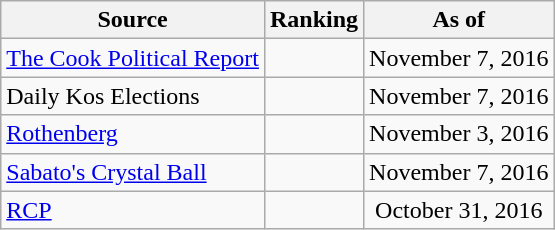<table class="wikitable" style="text-align:center">
<tr>
<th>Source</th>
<th>Ranking</th>
<th>As of</th>
</tr>
<tr>
<td align=left><a href='#'>The Cook Political Report</a></td>
<td></td>
<td>November 7, 2016</td>
</tr>
<tr>
<td align=left>Daily Kos Elections</td>
<td></td>
<td>November 7, 2016</td>
</tr>
<tr>
<td align=left><a href='#'>Rothenberg</a></td>
<td></td>
<td>November 3, 2016</td>
</tr>
<tr>
<td align=left><a href='#'>Sabato's Crystal Ball</a></td>
<td></td>
<td>November 7, 2016</td>
</tr>
<tr>
<td align="left"><a href='#'>RCP</a></td>
<td></td>
<td>October 31, 2016</td>
</tr>
</table>
